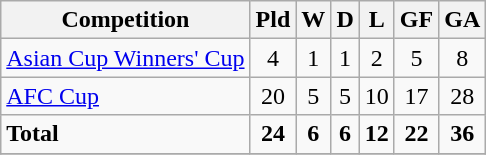<table class="wikitable">
<tr>
<th>Competition</th>
<th>Pld</th>
<th>W</th>
<th>D</th>
<th>L</th>
<th>GF</th>
<th>GA</th>
</tr>
<tr>
<td><a href='#'>Asian Cup Winners' Cup</a></td>
<td style="text-align:center;">4</td>
<td style="text-align:center;">1</td>
<td style="text-align:center;">1</td>
<td style="text-align:center;">2</td>
<td style="text-align:center;">5</td>
<td style="text-align:center;">8</td>
</tr>
<tr>
<td><a href='#'>AFC Cup</a></td>
<td style="text-align:center;">20</td>
<td style="text-align:center;">5</td>
<td style="text-align:center;">5</td>
<td style="text-align:center;">10</td>
<td style="text-align:center;">17</td>
<td style="text-align:center;">28</td>
</tr>
<tr>
<td><strong>Total</strong></td>
<td style="text-align:center;"><strong>24</strong></td>
<td style="text-align:center;"><strong>6</strong></td>
<td style="text-align:center;"><strong>6</strong></td>
<td style="text-align:center;"><strong>12</strong></td>
<td style="text-align:center;"><strong>22</strong></td>
<td style="text-align:center;"><strong>36</strong></td>
</tr>
<tr>
</tr>
</table>
